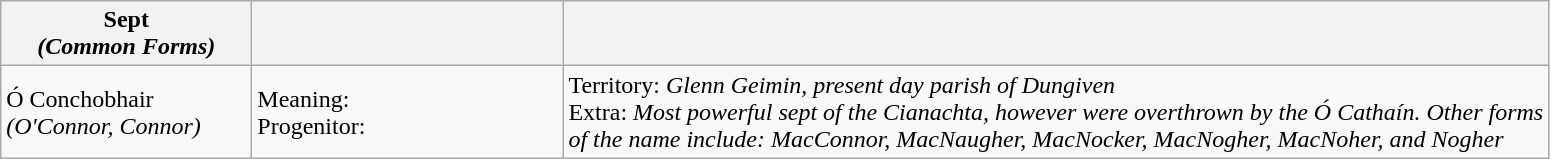<table class="wikitable">
<tr>
<th width="160"><strong>Sept</strong><br><strong><em>(Common Forms)</em></strong></th>
<th width="200"></th>
<th width="650"></th>
</tr>
<tr>
<td>Ó Conchobhair<br><em>(O'Connor, Connor)</em></td>
<td>Meaning:<br>Progenitor:</td>
<td>Territory: <em>Glenn Geimin, present day parish of Dungiven</em><br>Extra: <em>Most powerful sept of the Cianachta, however were overthrown by the Ó Cathaín. Other forms of the name include: MacConnor, MacNaugher, MacNocker, MacNogher, MacNoher, and Nogher</em></td>
</tr>
</table>
